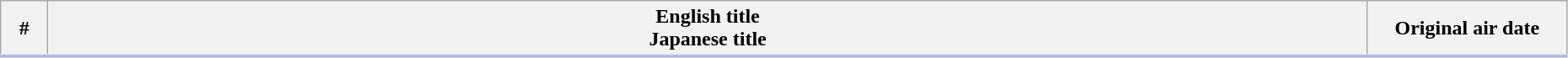<table class="wikitable" width="98%">
<tr style="border-bottom: 3px solid #CCF">
<th width="30">#</th>
<th>English title <br> Japanese title</th>
<th width="150">Original air date</th>
</tr>
<tr>
</tr>
</table>
